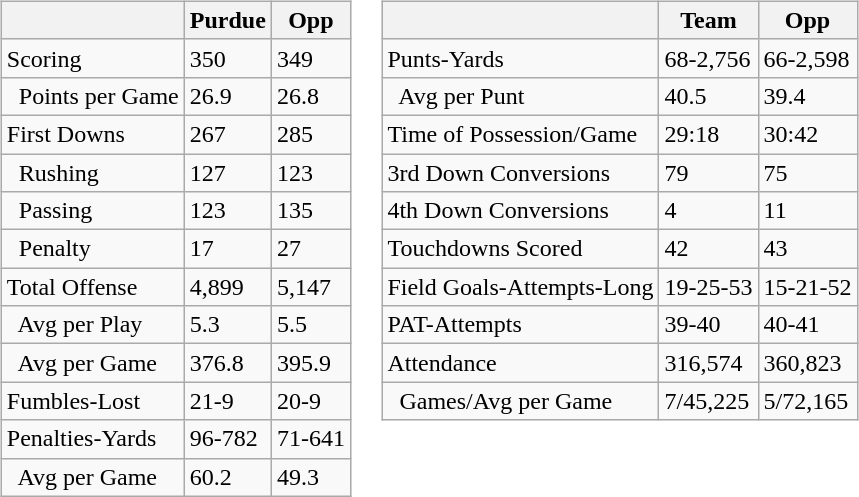<table>
<tr>
<td valign="top"><br><table class="wikitable" style="white-space:nowrap;">
<tr>
<th></th>
<th>Purdue</th>
<th>Opp</th>
</tr>
<tr>
<td>Scoring</td>
<td>350</td>
<td>349</td>
</tr>
<tr>
<td>  Points per Game</td>
<td>26.9</td>
<td>26.8</td>
</tr>
<tr>
<td>First Downs</td>
<td>267</td>
<td>285</td>
</tr>
<tr>
<td>  Rushing</td>
<td>127</td>
<td>123</td>
</tr>
<tr>
<td>  Passing</td>
<td>123</td>
<td>135</td>
</tr>
<tr>
<td>  Penalty</td>
<td>17</td>
<td>27</td>
</tr>
<tr>
<td>Total Offense</td>
<td>4,899</td>
<td>5,147</td>
</tr>
<tr>
<td>  Avg per Play</td>
<td>5.3</td>
<td>5.5</td>
</tr>
<tr>
<td>  Avg per Game</td>
<td>376.8</td>
<td>395.9</td>
</tr>
<tr>
<td>Fumbles-Lost</td>
<td>21-9</td>
<td>20-9</td>
</tr>
<tr>
<td>Penalties-Yards</td>
<td>96-782</td>
<td>71-641</td>
</tr>
<tr>
<td>  Avg per Game</td>
<td>60.2</td>
<td>49.3</td>
</tr>
</table>
</td>
<td valign="top"><br><table class="wikitable" style="white-space:nowrap;">
<tr>
<th></th>
<th>Team</th>
<th>Opp</th>
</tr>
<tr>
<td>Punts-Yards</td>
<td>68-2,756</td>
<td>66-2,598</td>
</tr>
<tr>
<td>  Avg per Punt</td>
<td>40.5</td>
<td>39.4</td>
</tr>
<tr>
<td>Time of Possession/Game</td>
<td>29:18</td>
<td>30:42</td>
</tr>
<tr>
<td>3rd Down Conversions</td>
<td>79</td>
<td>75</td>
</tr>
<tr>
<td>4th Down Conversions</td>
<td>4</td>
<td>11</td>
</tr>
<tr>
<td>Touchdowns Scored</td>
<td>42</td>
<td>43</td>
</tr>
<tr>
<td>Field Goals-Attempts-Long</td>
<td>19-25-53</td>
<td>15-21-52</td>
</tr>
<tr>
<td>PAT-Attempts</td>
<td>39-40</td>
<td>40-41</td>
</tr>
<tr>
<td>Attendance</td>
<td>316,574</td>
<td>360,823</td>
</tr>
<tr>
<td>  Games/Avg per Game</td>
<td>7/45,225</td>
<td>5/72,165</td>
</tr>
</table>
</td>
</tr>
</table>
